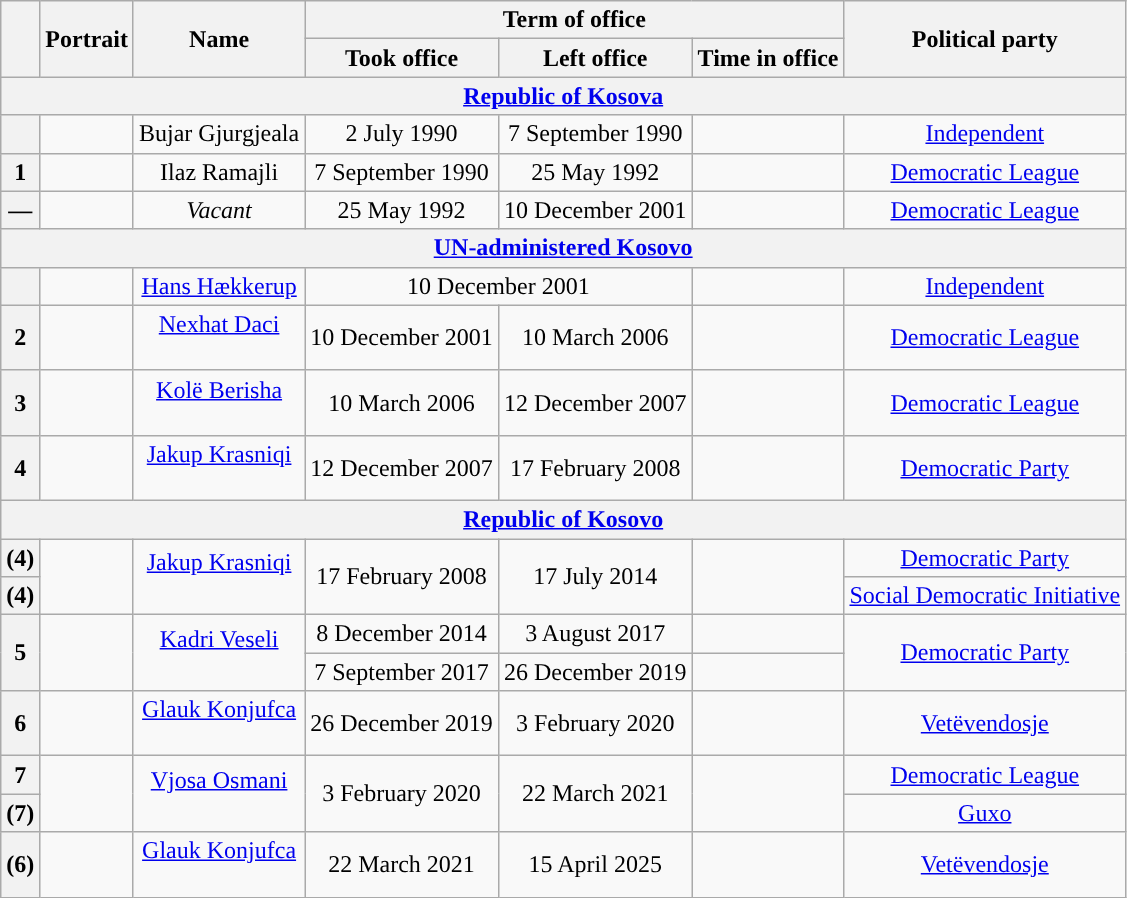<table class="wikitable" style="text-align:center">
<tr>
<th rowspan=2></th>
<th rowspan=2>Portrait</th>
<th rowspan=2>Name<br></th>
<th colspan=3>Term of office</th>
<th rowspan=2>Political party</th>
</tr>
<tr>
<th>Took office</th>
<th>Left office</th>
<th>Time in office</th>
</tr>
<tr>
<th colspan="9"><a href='#'>Republic of Kosova</a></th>
</tr>
<tr>
<th style="background:"></th>
<td></td>
<td>Bujar Gjurgjeala<br></td>
<td>2 July 1990</td>
<td>7 September 1990</td>
<td></td>
<td><a href='#'>Independent</a></td>
</tr>
<tr>
<th style="background:">1</th>
<td></td>
<td>Ilaz Ramajli<br></td>
<td>7 September 1990</td>
<td>25 May 1992</td>
<td></td>
<td><a href='#'>Democratic League</a></td>
</tr>
<tr>
<th style="background:">—</th>
<td></td>
<td><em>Vacant</em></td>
<td>25 May 1992</td>
<td>10 December 2001</td>
<td></td>
<td><a href='#'>Democratic League</a></td>
</tr>
<tr>
<th colspan="9"><a href='#'>UN-administered Kosovo</a></th>
</tr>
<tr>
<th style="background:"></th>
<td></td>
<td><a href='#'>Hans Hækkerup</a><br></td>
<td colspan="2">10 December 2001</td>
<td></td>
<td><a href='#'>Independent</a></td>
</tr>
<tr>
<th style="background:">2</th>
<td></td>
<td><a href='#'>Nexhat Daci</a><br><br></td>
<td>10 December 2001</td>
<td>10 March 2006</td>
<td></td>
<td><a href='#'>Democratic League</a></td>
</tr>
<tr>
<th style="background:">3</th>
<td></td>
<td><a href='#'>Kolë Berisha</a><br><br></td>
<td>10 March 2006</td>
<td>12 December 2007</td>
<td></td>
<td><a href='#'>Democratic League</a></td>
</tr>
<tr>
<th style="background:">4</th>
<td></td>
<td><a href='#'>Jakup Krasniqi</a><br><br></td>
<td>12 December 2007</td>
<td>17 February 2008</td>
<td></td>
<td><a href='#'>Democratic Party</a></td>
</tr>
<tr>
<th colspan="9"><a href='#'>Republic of Kosovo</a></th>
</tr>
<tr>
<th style="background:">(4)</th>
<td rowspan=2></td>
<td rowspan=2><a href='#'>Jakup Krasniqi</a><br><br></td>
<td rowspan=2>17 February 2008</td>
<td rowspan=2>17 July 2014</td>
<td rowspan=2></td>
<td><a href='#'>Democratic Party</a><br></td>
</tr>
<tr>
<th style="background:">(4)</th>
<td><a href='#'>Social Democratic Initiative</a><br></td>
</tr>
<tr>
<th rowspan="2" style="background:">5</th>
<td rowspan="2"></td>
<td rowspan="2"><a href='#'>Kadri Veseli</a><br><br></td>
<td>8 December 2014</td>
<td>3 August 2017</td>
<td></td>
<td rowspan="2"><a href='#'>Democratic Party</a></td>
</tr>
<tr>
<td>7 September 2017</td>
<td>26 December 2019</td>
<td></td>
</tr>
<tr>
<th style="background:">6</th>
<td></td>
<td><a href='#'>Glauk Konjufca</a><br><br></td>
<td>26 December 2019</td>
<td>3 February 2020</td>
<td></td>
<td><a href='#'>Vetëvendosje</a></td>
</tr>
<tr>
<th style="background:">7</th>
<td rowspan=2></td>
<td rowspan=2><a href='#'>Vjosa Osmani</a><br><br></td>
<td rowspan=2>3 February 2020</td>
<td rowspan=2>22 March 2021</td>
<td rowspan=2></td>
<td><a href='#'>Democratic League</a><br></td>
</tr>
<tr>
<th style="background:">(7)</th>
<td><a href='#'>Guxo</a><br></td>
</tr>
<tr>
<th style="background:">(6)</th>
<td></td>
<td><a href='#'>Glauk Konjufca</a><br><br></td>
<td>22 March 2021</td>
<td>15 April 2025</td>
<td></td>
<td><a href='#'>Vetëvendosje</a></td>
</tr>
</table>
